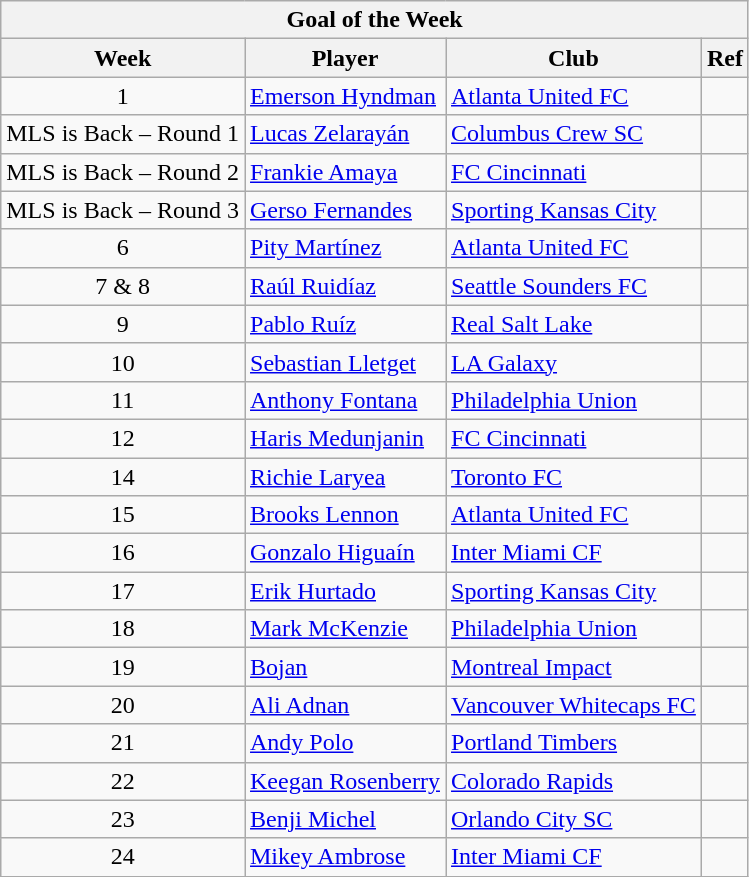<table class="wikitable collapsible collapsed">
<tr>
<th colspan="4">Goal of the Week</th>
</tr>
<tr>
<th>Week</th>
<th>Player</th>
<th>Club</th>
<th>Ref</th>
</tr>
<tr>
<td style="text-align: center;">1</td>
<td> <a href='#'>Emerson Hyndman</a></td>
<td><a href='#'>Atlanta United FC</a></td>
<td style="text-align: center;"></td>
</tr>
<tr>
<td style="text-align: center;">MLS is Back – Round 1</td>
<td> <a href='#'>Lucas Zelarayán</a></td>
<td><a href='#'>Columbus Crew SC</a></td>
<td style="text-align: center;"></td>
</tr>
<tr>
<td style="text-align: center;">MLS is Back – Round 2</td>
<td> <a href='#'>Frankie Amaya</a></td>
<td><a href='#'>FC Cincinnati</a></td>
<td style="text-align: center;"></td>
</tr>
<tr>
<td style="text-align: center;">MLS is Back – Round 3</td>
<td> <a href='#'>Gerso Fernandes</a></td>
<td><a href='#'>Sporting Kansas City</a></td>
<td style="text-align: center;"></td>
</tr>
<tr>
<td style="text-align: center;">6</td>
<td> <a href='#'>Pity Martínez</a></td>
<td><a href='#'>Atlanta United FC</a></td>
<td style="text-align: center;"></td>
</tr>
<tr>
<td style="text-align: center;">7 & 8</td>
<td> <a href='#'>Raúl Ruidíaz</a></td>
<td><a href='#'>Seattle Sounders FC</a></td>
<td style="text-align: center;"></td>
</tr>
<tr>
<td style="text-align: center;">9</td>
<td> <a href='#'>Pablo Ruíz</a></td>
<td><a href='#'>Real Salt Lake</a></td>
<td style="text-align: center;"></td>
</tr>
<tr>
<td style="text-align: center;">10</td>
<td> <a href='#'>Sebastian Lletget</a></td>
<td><a href='#'>LA Galaxy</a></td>
<td style="text-align: center;"></td>
</tr>
<tr>
<td style="text-align: center;">11</td>
<td> <a href='#'>Anthony Fontana</a></td>
<td><a href='#'>Philadelphia Union</a></td>
<td style="text-align: center;"></td>
</tr>
<tr>
<td style="text-align: center;">12</td>
<td> <a href='#'>Haris Medunjanin</a></td>
<td><a href='#'>FC Cincinnati</a></td>
<td style="text-align: center;"></td>
</tr>
<tr>
<td style="text-align: center;">14</td>
<td> <a href='#'>Richie Laryea</a></td>
<td><a href='#'>Toronto FC</a></td>
<td style="text-align: center;"></td>
</tr>
<tr>
<td style="text-align: center;">15</td>
<td> <a href='#'>Brooks Lennon</a></td>
<td><a href='#'>Atlanta United FC</a></td>
<td style="text-align: center;"></td>
</tr>
<tr>
<td style="text-align: center;">16</td>
<td> <a href='#'>Gonzalo Higuaín</a></td>
<td><a href='#'>Inter Miami CF</a></td>
<td style="text-align: center;"></td>
</tr>
<tr>
<td style="text-align: center;">17</td>
<td> <a href='#'>Erik Hurtado</a></td>
<td><a href='#'>Sporting Kansas City</a></td>
<td style="text-align: center;"></td>
</tr>
<tr>
<td style="text-align: center;">18</td>
<td> <a href='#'>Mark McKenzie</a></td>
<td><a href='#'>Philadelphia Union</a></td>
<td style="text-align: center;"></td>
</tr>
<tr>
<td style="text-align: center;">19</td>
<td> <a href='#'>Bojan</a></td>
<td><a href='#'>Montreal Impact</a></td>
<td style="text-align: center;"></td>
</tr>
<tr>
<td style="text-align: center;">20</td>
<td> <a href='#'>Ali Adnan</a></td>
<td><a href='#'>Vancouver Whitecaps FC</a></td>
<td style="text-align: center;"></td>
</tr>
<tr>
<td style="text-align: center;">21</td>
<td> <a href='#'>Andy Polo</a></td>
<td><a href='#'>Portland Timbers</a></td>
<td style="text-align: center;"></td>
</tr>
<tr>
<td style="text-align: center;">22</td>
<td> <a href='#'>Keegan Rosenberry</a></td>
<td><a href='#'>Colorado Rapids</a></td>
<td style="text-align: center;"></td>
</tr>
<tr>
<td style="text-align: center;">23</td>
<td> <a href='#'>Benji Michel</a></td>
<td><a href='#'>Orlando City SC</a></td>
<td style="text-align: center;"></td>
</tr>
<tr>
<td style="text-align: center;">24</td>
<td> <a href='#'>Mikey Ambrose</a></td>
<td><a href='#'>Inter Miami CF</a></td>
<td style="text-align: center;"></td>
</tr>
</table>
